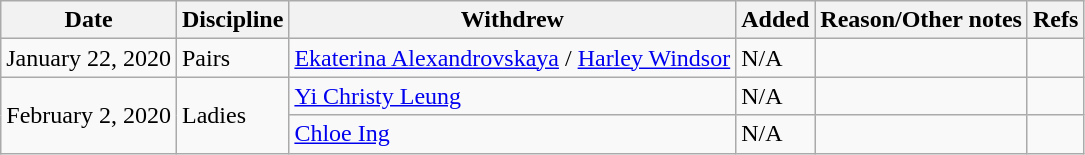<table class="wikitable">
<tr>
<th>Date</th>
<th>Discipline</th>
<th>Withdrew</th>
<th>Added</th>
<th>Reason/Other notes</th>
<th>Refs</th>
</tr>
<tr>
<td>January 22, 2020</td>
<td>Pairs</td>
<td> <a href='#'>Ekaterina Alexandrovskaya</a> / <a href='#'>Harley Windsor</a></td>
<td>N/A</td>
<td></td>
<td></td>
</tr>
<tr>
<td rowspan=2>February 2, 2020</td>
<td rowspan=2>Ladies</td>
<td> <a href='#'>Yi Christy Leung</a></td>
<td>N/A</td>
<td></td>
<td></td>
</tr>
<tr>
<td> <a href='#'>Chloe Ing</a></td>
<td>N/A</td>
<td></td>
<td></td>
</tr>
</table>
